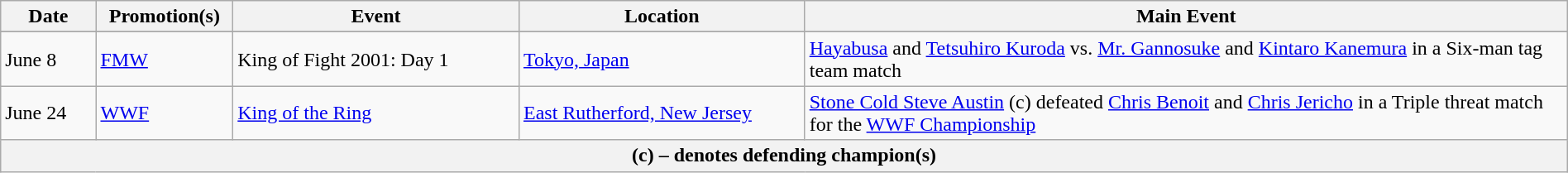<table class="wikitable" style="width:100%;">
<tr>
<th width="5%">Date</th>
<th width="5%">Promotion(s)</th>
<th style="width:15%;">Event</th>
<th style="width:15%;">Location</th>
<th style="width:40%;">Main Event</th>
</tr>
<tr style="width:20%;" |Notes>
</tr>
<tr>
<td>June 8</td>
<td><a href='#'>FMW</a></td>
<td>King of Fight 2001: Day 1</td>
<td><a href='#'>Tokyo, Japan</a></td>
<td><a href='#'>Hayabusa</a> and <a href='#'>Tetsuhiro Kuroda</a> vs. <a href='#'>Mr. Gannosuke</a> and <a href='#'>Kintaro Kanemura</a> in a Six-man tag team match</td>
</tr>
<tr>
<td>June 24</td>
<td><a href='#'>WWF</a></td>
<td><a href='#'>King of the Ring</a></td>
<td><a href='#'>East Rutherford, New Jersey</a></td>
<td><a href='#'>Stone Cold Steve Austin</a> (c) defeated <a href='#'>Chris Benoit</a> and <a href='#'>Chris Jericho</a> in a Triple threat match for the <a href='#'>WWF Championship</a></td>
</tr>
<tr>
<th colspan="6">(c) – denotes defending champion(s)</th>
</tr>
</table>
